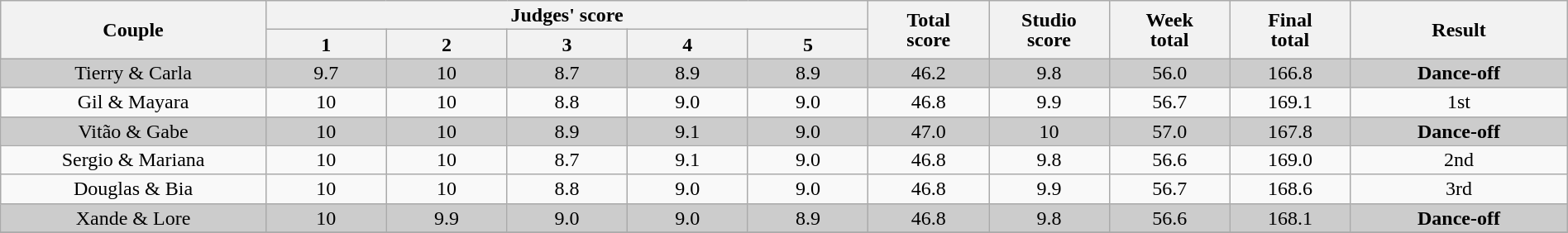<table class="wikitable" style="font-size:100%; line-height:16px; text-align:center" width="100%">
<tr>
<th rowspan=2 width="11.00%">Couple</th>
<th colspan=5 width="25.00%">Judges' score</th>
<th rowspan=2 width="05.00%">Total<br>score</th>
<th rowspan=2 width="05.00%">Studio<br>score</th>
<th rowspan=2 width="05.00%">Week<br>total</th>
<th rowspan=2 width="05.00%">Final<br>total</th>
<th rowspan=2 width="09.00%">Result<br></th>
</tr>
<tr>
<th width="05.00%">1</th>
<th width="05.00%">2</th>
<th width="05.00%">3</th>
<th width="05.00%">4</th>
<th width="05.00%">5</th>
</tr>
<tr bgcolor="CCCCCC">
<td>Tierry & Carla</td>
<td>9.7</td>
<td>10</td>
<td>8.7</td>
<td>8.9</td>
<td>8.9</td>
<td>46.2</td>
<td>9.8</td>
<td>56.0</td>
<td>166.8</td>
<td><strong>Dance-off</strong></td>
</tr>
<tr>
<td>Gil & Mayara</td>
<td>10</td>
<td>10</td>
<td>8.8</td>
<td>9.0</td>
<td>9.0</td>
<td>46.8</td>
<td>9.9</td>
<td>56.7</td>
<td>169.1</td>
<td>1st</td>
</tr>
<tr bgcolor="CCCCCC">
<td>Vitão & Gabe</td>
<td>10</td>
<td>10</td>
<td>8.9</td>
<td>9.1</td>
<td>9.0</td>
<td>47.0</td>
<td>10</td>
<td>57.0</td>
<td>167.8</td>
<td><strong>Dance-off</strong></td>
</tr>
<tr>
<td>Sergio & Mariana</td>
<td>10</td>
<td>10</td>
<td>8.7</td>
<td>9.1</td>
<td>9.0</td>
<td>46.8</td>
<td>9.8</td>
<td>56.6</td>
<td>169.0</td>
<td>2nd</td>
</tr>
<tr>
<td>Douglas & Bia</td>
<td>10</td>
<td>10</td>
<td>8.8</td>
<td>9.0</td>
<td>9.0</td>
<td>46.8</td>
<td>9.9</td>
<td>56.7</td>
<td>168.6</td>
<td>3rd</td>
</tr>
<tr bgcolor="CCCCCC">
<td>Xande & Lore</td>
<td>10</td>
<td>9.9</td>
<td>9.0</td>
<td>9.0</td>
<td>8.9</td>
<td>46.8</td>
<td>9.8</td>
<td>56.6</td>
<td>168.1</td>
<td><strong>Dance-off</strong></td>
</tr>
<tr>
</tr>
</table>
